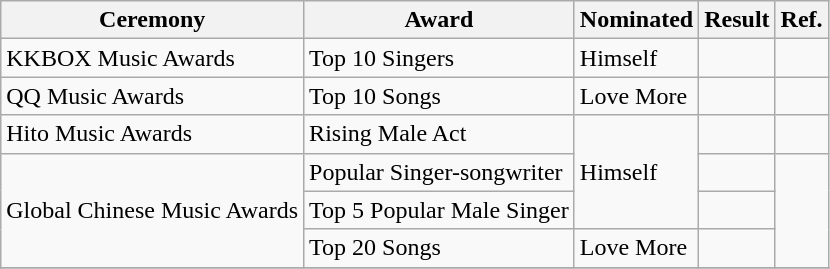<table class="wikitable sortable">
<tr>
<th>Ceremony</th>
<th>Award</th>
<th>Nominated</th>
<th>Result</th>
<th>Ref.</th>
</tr>
<tr>
<td>KKBOX Music Awards</td>
<td>Top 10 Singers</td>
<td>Himself</td>
<td></td>
<td></td>
</tr>
<tr>
<td>QQ Music Awards</td>
<td>Top 10 Songs</td>
<td>Love More</td>
<td></td>
<td></td>
</tr>
<tr>
<td>Hito Music Awards</td>
<td>Rising Male Act</td>
<td rowspan="3">Himself</td>
<td></td>
<td></td>
</tr>
<tr>
<td rowspan="3">Global Chinese Music Awards</td>
<td>Popular Singer-songwriter</td>
<td></td>
<td rowspan="3"></td>
</tr>
<tr>
<td>Top 5 Popular Male Singer</td>
<td></td>
</tr>
<tr>
<td>Top 20 Songs</td>
<td>Love More</td>
<td></td>
</tr>
<tr>
</tr>
</table>
